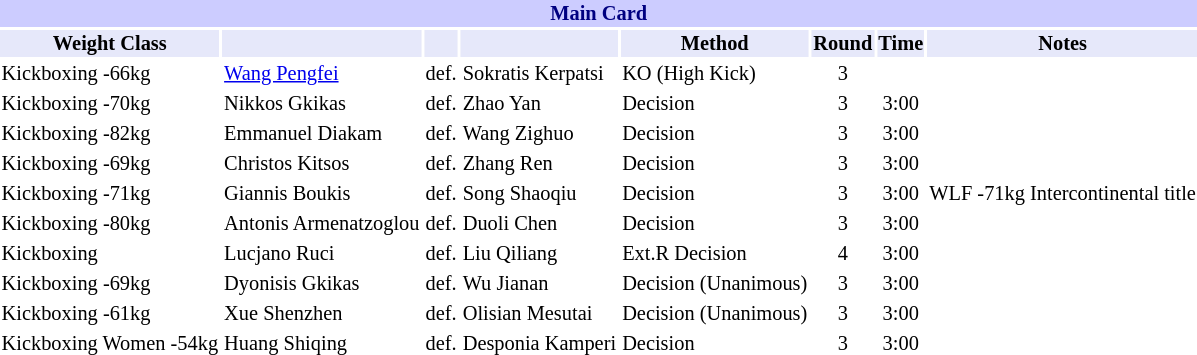<table class="toccolours" style="font-size: 85%;">
<tr>
<th colspan="8" style="background-color: #ccf; color: #000080; text-align: center;"><strong>Main Card</strong></th>
</tr>
<tr>
<th colspan="1" style="background-color: #E6E8FA; color: #000000; text-align: center;">Weight Class</th>
<th colspan="1" style="background-color: #E6E8FA; color: #000000; text-align: center;"></th>
<th colspan="1" style="background-color: #E6E8FA; color: #000000; text-align: center;"></th>
<th colspan="1" style="background-color: #E6E8FA; color: #000000; text-align: center;"></th>
<th colspan="1" style="background-color: #E6E8FA; color: #000000; text-align: center;">Method</th>
<th colspan="1" style="background-color: #E6E8FA; color: #000000; text-align: center;">Round</th>
<th colspan="1" style="background-color: #E6E8FA; color: #000000; text-align: center;">Time</th>
<th colspan="1" style="background-color: #E6E8FA; color: #000000; text-align: center;">Notes</th>
</tr>
<tr>
<td>Kickboxing -66kg</td>
<td> <a href='#'>Wang Pengfei</a></td>
<td align=center>def.</td>
<td> Sokratis Kerpatsi</td>
<td>KO (High Kick)</td>
<td align=center>3</td>
<td align=center></td>
</tr>
<tr>
<td>Kickboxing -70kg</td>
<td> Nikkos Gkikas</td>
<td align=center>def.</td>
<td> Zhao Yan</td>
<td>Decision</td>
<td align=center>3</td>
<td align=center>3:00</td>
</tr>
<tr>
<td>Kickboxing -82kg</td>
<td> Emmanuel Diakam</td>
<td align=center>def.</td>
<td> Wang Zighuo</td>
<td>Decision</td>
<td align=center>3</td>
<td align=center>3:00</td>
</tr>
<tr>
<td>Kickboxing -69kg</td>
<td> Christos Kitsos</td>
<td align=center>def.</td>
<td> Zhang Ren</td>
<td>Decision</td>
<td align=center>3</td>
<td align=center>3:00</td>
</tr>
<tr>
<td>Kickboxing -71kg</td>
<td> Giannis Boukis</td>
<td align=center>def.</td>
<td> Song Shaoqiu</td>
<td>Decision</td>
<td align=center>3</td>
<td align=center>3:00</td>
<td>WLF -71kg Intercontinental title</td>
</tr>
<tr>
<td>Kickboxing -80kg</td>
<td> Antonis Armenatzoglou</td>
<td align=center>def.</td>
<td> Duoli Chen</td>
<td>Decision</td>
<td align=center>3</td>
<td align=center>3:00</td>
</tr>
<tr>
<td>Kickboxing</td>
<td> Lucjano Ruci</td>
<td align=center>def.</td>
<td> Liu Qiliang</td>
<td>Ext.R Decision</td>
<td align=center>4</td>
<td align=center>3:00</td>
</tr>
<tr>
<td>Kickboxing -69kg</td>
<td> Dyonisis Gkikas</td>
<td align=center>def.</td>
<td> Wu Jianan</td>
<td>Decision (Unanimous)</td>
<td align=center>3</td>
<td align=center>3:00</td>
</tr>
<tr>
<td>Kickboxing -61kg</td>
<td> Xue Shenzhen</td>
<td align=center>def.</td>
<td> Olisian Mesutai</td>
<td>Decision (Unanimous)</td>
<td align=center>3</td>
<td align=center>3:00</td>
</tr>
<tr>
<td>Kickboxing Women -54kg</td>
<td> Huang Shiqing</td>
<td align=center>def.</td>
<td> Desponia Kamperi</td>
<td>Decision</td>
<td align=center>3</td>
<td align=center>3:00</td>
</tr>
</table>
